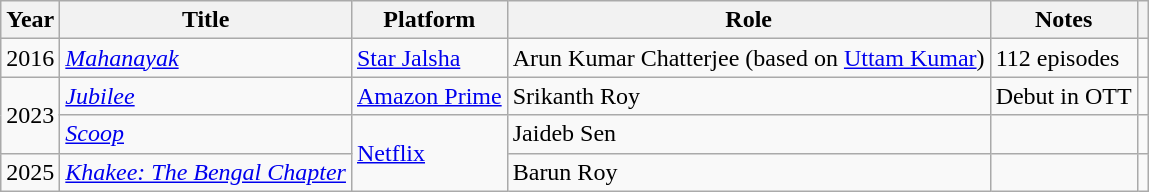<table class="wikitable">
<tr>
<th>Year</th>
<th>Title</th>
<th>Platform</th>
<th>Role</th>
<th>Notes</th>
<th></th>
</tr>
<tr>
<td>2016</td>
<td><em><a href='#'>Mahanayak</a></em></td>
<td><a href='#'>Star Jalsha</a></td>
<td>Arun Kumar Chatterjee (based on <a href='#'>Uttam Kumar</a>)</td>
<td>112 episodes</td>
<td></td>
</tr>
<tr>
<td rowspan="2">2023</td>
<td><em><a href='#'>Jubilee</a></em></td>
<td><a href='#'>Amazon Prime</a></td>
<td>Srikanth Roy</td>
<td>Debut in OTT</td>
<td></td>
</tr>
<tr>
<td><em><a href='#'>Scoop</a></em></td>
<td rowspan="2"><a href='#'>Netflix</a></td>
<td>Jaideb Sen</td>
<td></td>
<td></td>
</tr>
<tr>
<td>2025</td>
<td><em><a href='#'>Khakee: The Bengal Chapter</a></em></td>
<td>Barun Roy</td>
<td></td>
<td></td>
</tr>
</table>
